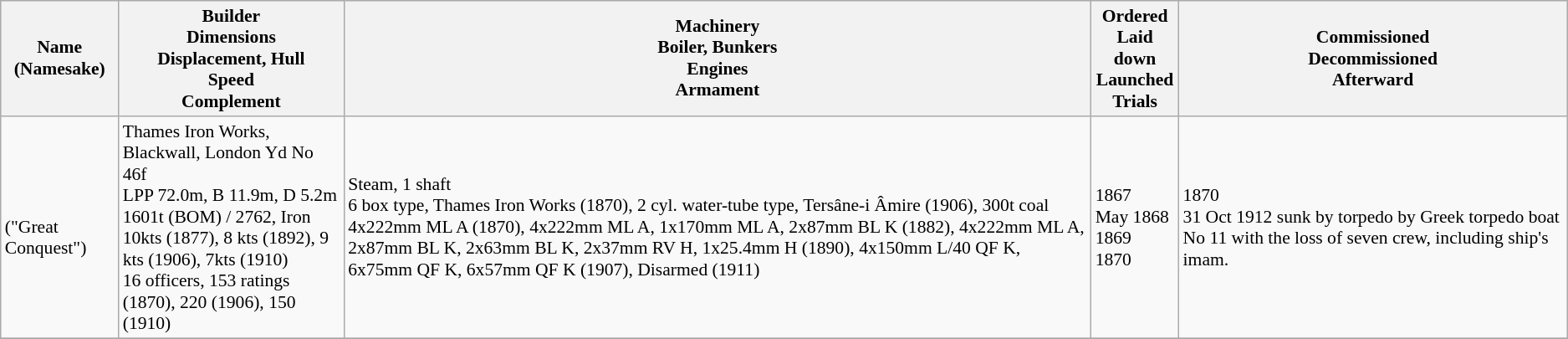<table class="wikitable" style="font-size:90%;">
<tr bgcolor="#e6e9ff">
<th>Name<br>(Namesake)</th>
<th>Builder<br>Dimensions<br>Displacement, Hull<br>Speed<br>Complement</th>
<th>Machinery<br>Boiler, Bunkers<br>Engines<br>Armament</th>
<th>Ordered<br>Laid down<br>Launched<br>Trials</th>
<th>Commissioned<br>Decommissioned<br>Afterward</th>
</tr>
<tr ---->
<td><br>("Great Conquest")</td>
<td> Thames Iron Works, Blackwall, London Yd No 46f<br>LPP 72.0m, B 11.9m, D 5.2m<br>1601t (BOM) / 2762, Iron<br>10kts (1877), 8 kts (1892), 9 kts (1906), 7kts (1910)<br>16 officers, 153 ratings (1870), 220 (1906), 150 (1910)</td>
<td>Steam, 1 shaft<br>6 box type, Thames Iron Works (1870), 2 cyl. water-tube type, Tersâne-i Âmire (1906), 300t coal<br>4x222mm ML A (1870), 4x222mm ML A, 1x170mm ML A, 2x87mm BL K (1882), 4x222mm ML A, 2x87mm BL K, 2x63mm BL K, 2x37mm RV H, 1x25.4mm H (1890), 4x150mm L/40 QF K, 6x75mm QF K, 6x57mm QF K (1907), Disarmed (1911)</td>
<td>1867<br>May 1868<br>1869<br>1870</td>
<td>1870<br>31 Oct 1912 sunk by torpedo by Greek torpedo boat No 11 with the loss of seven crew, including ship's imam.</td>
</tr>
<tr ---->
</tr>
</table>
